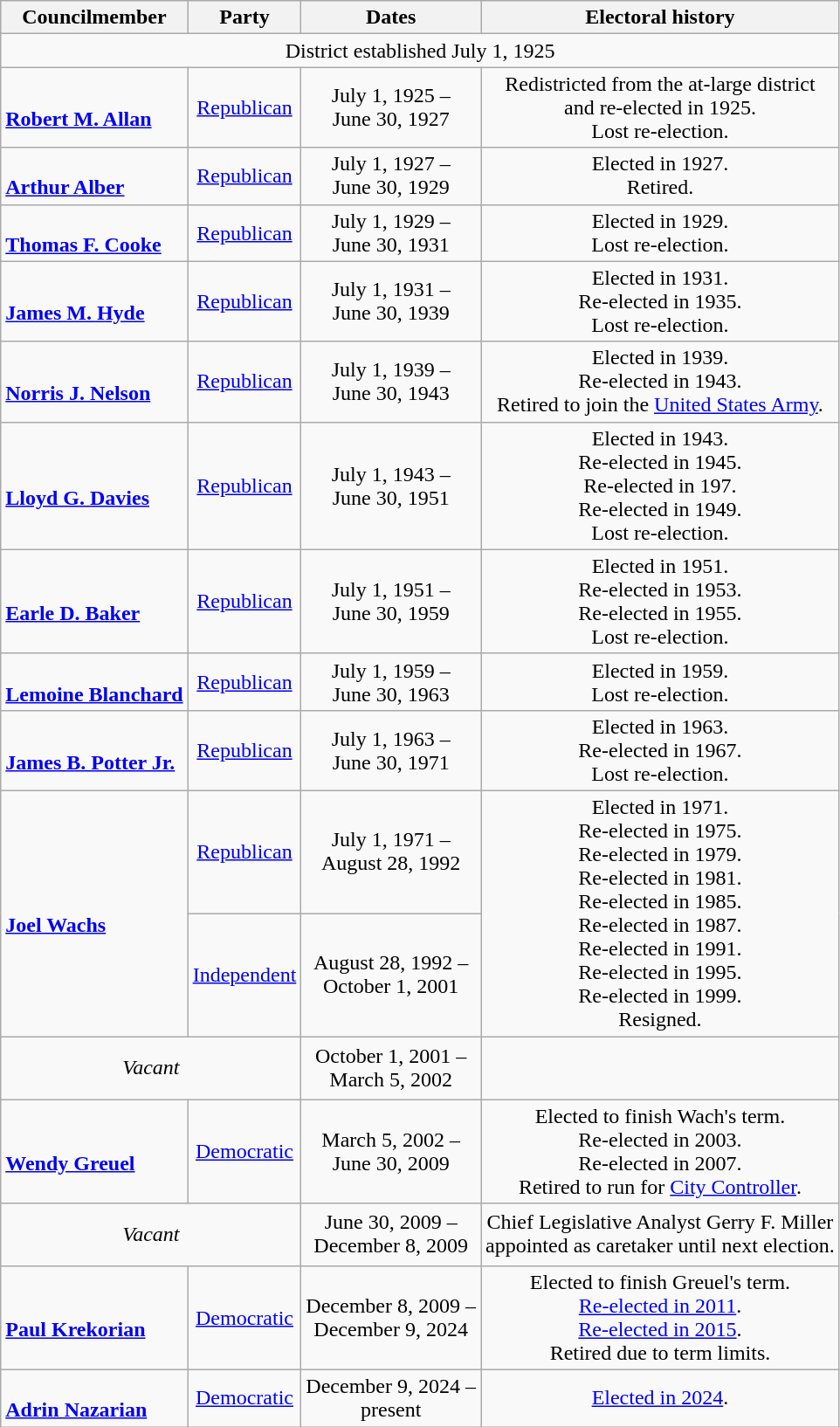<table class="wikitable" style="text-align:center;">
<tr>
<th>Councilmember</th>
<th>Party</th>
<th>Dates</th>
<th>Electoral history</th>
</tr>
<tr>
<td colspan="4">District established July 1, 1925</td>
</tr>
<tr>
<td align=left> <br> <strong><a href='#'>Robert M. Allan</a></strong> <br> </td>
<td><a href='#'>Republican</a></td>
<td nowrap>July 1, 1925 –<br> June 30, 1927</td>
<td>Redistricted from the at-large district <br> and re-elected in 1925. <br> Lost re-election.</td>
</tr>
<tr>
<td align=left> <br> <strong><a href='#'>Arthur Alber</a></strong><br> </td>
<td><a href='#'>Republican</a></td>
<td nowrap>July 1, 1927 –<br> June 30, 1929</td>
<td>Elected in 1927. <br> Retired.</td>
</tr>
<tr>
<td align=left> <br> <strong><a href='#'>Thomas F. Cooke</a></strong><br> </td>
<td><a href='#'>Republican</a></td>
<td nowrap>July 1, 1929 –<br> June 30, 1931</td>
<td>Elected in 1929. <br> Lost re-election.</td>
</tr>
<tr>
<td align=left> <br> <strong><a href='#'>James M. Hyde</a></strong><br> </td>
<td><a href='#'>Republican</a></td>
<td nowrap>July 1, 1931 –<br> June 30, 1939</td>
<td>Elected in 1931. <br> Re-elected in 1935. <br> Lost re-election.</td>
</tr>
<tr>
<td align=left> <br> <strong><a href='#'>Norris J. Nelson</a></strong><br> </td>
<td><a href='#'>Republican</a></td>
<td nowrap>July 1, 1939 –<br> June 30, 1943</td>
<td>Elected in 1939. <br> Re-elected in 1943. <br> Retired to join the <a href='#'>United States Army</a>.</td>
</tr>
<tr>
<td align=left> <br> <strong><a href='#'>Lloyd G. Davies</a></strong><br> </td>
<td><a href='#'>Republican</a></td>
<td nowrap>July 1, 1943 –<br> June 30, 1951</td>
<td>Elected in 1943. <br> Re-elected in 1945. <br> Re-elected in 197. <br> Re-elected in 1949. <br> Lost re-election.</td>
</tr>
<tr>
<td align=left> <br> <strong><a href='#'>Earle D. Baker</a></strong><br> </td>
<td><a href='#'>Republican</a></td>
<td nowrap>July 1, 1951 –<br> June 30, 1959</td>
<td>Elected in 1951. <br> Re-elected in 1953. <br> Re-elected in 1955. <br> Lost re-election.</td>
</tr>
<tr>
<td align=left> <br> <strong><a href='#'>Lemoine Blanchard</a></strong><br> </td>
<td><a href='#'>Republican</a></td>
<td nowrap>July 1, 1959 –<br> June 30, 1963</td>
<td>Elected in 1959. <br> Lost re-election.</td>
</tr>
<tr>
<td align=left> <br> <strong><a href='#'>James B. Potter Jr.</a></strong> <br> </td>
<td><a href='#'>Republican</a></td>
<td nowrap>July 1, 1963 –<br> June 30, 1971</td>
<td>Elected in 1963. <br> Re-elected in 1967. <br> Lost re-election.</td>
</tr>
<tr>
<td rowspan=2 align=left> <br> <strong><a href='#'>Joel Wachs</a></strong><br> </td>
<td><a href='#'>Republican</a></td>
<td nowrap>July 1, 1971 –<br> August 28, 1992</td>
<td rowspan=2>Elected in 1971. <br> Re-elected in 1975. <br> Re-elected in 1979. <br> Re-elected in 1981. <br> Re-elected in 1985. <br> Re-elected in 1987. <br> Re-elected in 1991. <br> Re-elected in 1995. <br> Re-elected in 1999. <br> Resigned.</td>
</tr>
<tr>
<td><a href='#'>Independent</a></td>
<td nowrap>August 28, 1992 – <br> October 1, 2001</td>
</tr>
<tr style="height:3em">
<td colspan=2><em>Vacant</em></td>
<td nowrap>October 1, 2001 –<br> March 5, 2002</td>
<td></td>
</tr>
<tr>
<td align=left> <br> <strong><a href='#'>Wendy Greuel</a></strong><br> </td>
<td><a href='#'>Democratic</a></td>
<td nowrap>March 5, 2002 –<br> June 30, 2009</td>
<td>Elected to finish Wach's term. <br> Re-elected in 2003. <br> Re-elected in 2007. <br> Retired to run for <a href='#'>City Controller</a>.</td>
</tr>
<tr style="height:3em">
<td colspan=2><em>Vacant</em></td>
<td nowrap>June 30, 2009 –<br> December 8, 2009</td>
<td>Chief Legislative Analyst Gerry F. Miller <br> appointed as caretaker until next election.</td>
</tr>
<tr>
<td align="left"> <br> <strong><a href='#'>Paul Krekorian</a></strong><br> </td>
<td><a href='#'>Democratic</a></td>
<td nowrap>December 8, 2009 –<br> December 9, 2024</td>
<td>Elected to finish Greuel's term. <br> <a href='#'>Re-elected in 2011</a>. <br> <a href='#'>Re-elected in 2015</a>. <br> Retired due to term limits.</td>
</tr>
<tr>
<td rowspan="1" align="left"> <br><strong><a href='#'>Adrin Nazarian</a></strong> <br> </td>
<td rowspan="1" ><a href='#'>Democratic</a></td>
<td rowspan="1" nowrap=3"">December 9, 2024 –<br> present</td>
<td rowspan="1"><a href='#'>Elected in 2024</a>.</td>
</tr>
</table>
